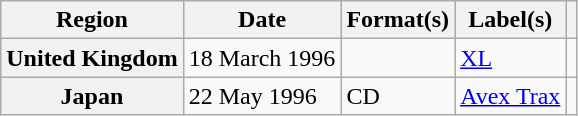<table class="wikitable plainrowheaders">
<tr>
<th scope="col">Region</th>
<th scope="col">Date</th>
<th scope="col">Format(s)</th>
<th scope="col">Label(s)</th>
<th scope="col"></th>
</tr>
<tr>
<th scope="row">United Kingdom</th>
<td>18 March 1996</td>
<td></td>
<td><a href='#'>XL</a></td>
<td></td>
</tr>
<tr>
<th scope="row">Japan</th>
<td>22 May 1996</td>
<td>CD</td>
<td><a href='#'>Avex Trax</a></td>
<td></td>
</tr>
</table>
